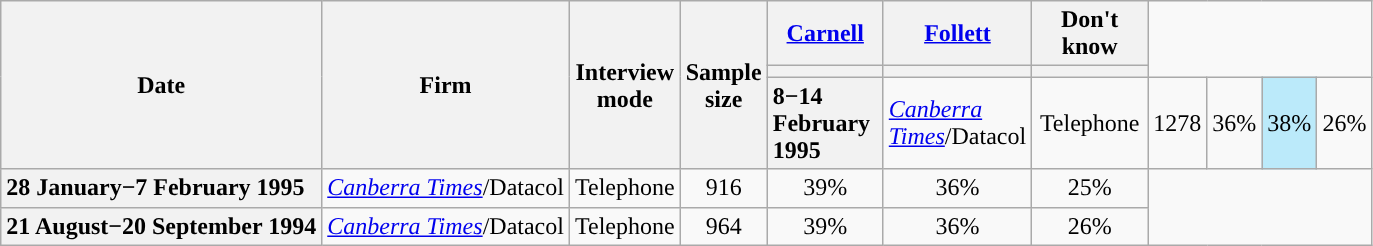<table class="nowrap wikitable sortable tpl-blanktable" style=text-align:center;font-size:100%>
<tr>
<th rowspan=3>Date</th>
<th rowspan=3>Firm</th>
<th rowspan=3 class=unsortable>Interview<br>mode</th>
<th rowspan=3 class=unsortable>Sample<br>size</th>
<th width=70px><a href='#'>Carnell</a></th>
<th width=70px><a href='#'>Follett</a></th>
<th width=70px>Don't<br>know</th>
</tr>
<tr>
<th style="background:"></th>
<th style="background:"></th>
<th style="background:"></th>
</tr>
<tr>
<th style=text-align:left>8−14 February 1995</th>
<td style=text-align:left><em><a href='#'>Canberra Times</a></em>/Datacol</td>
<td>Telephone</td>
<td>1278</td>
<td>36%</td>
<td style=background:#bbeafa>38%</td>
<td>26%</td>
</tr>
<tr>
<th style=text-align:left>28 January−7 February 1995</th>
<td style=text-align:left><em><a href='#'>Canberra Times</a></em>/Datacol</td>
<td>Telephone</td>
<td>916</td>
<td>39%</td>
<td>36%</td>
<td>25%</td>
</tr>
<tr>
<th style=text-align:left>21 August−20 September 1994</th>
<td style=text-align:left><em><a href='#'>Canberra Times</a></em>/Datacol</td>
<td>Telephone</td>
<td>964</td>
<td>39%</td>
<td>36%</td>
<td>26%</td>
</tr>
</table>
